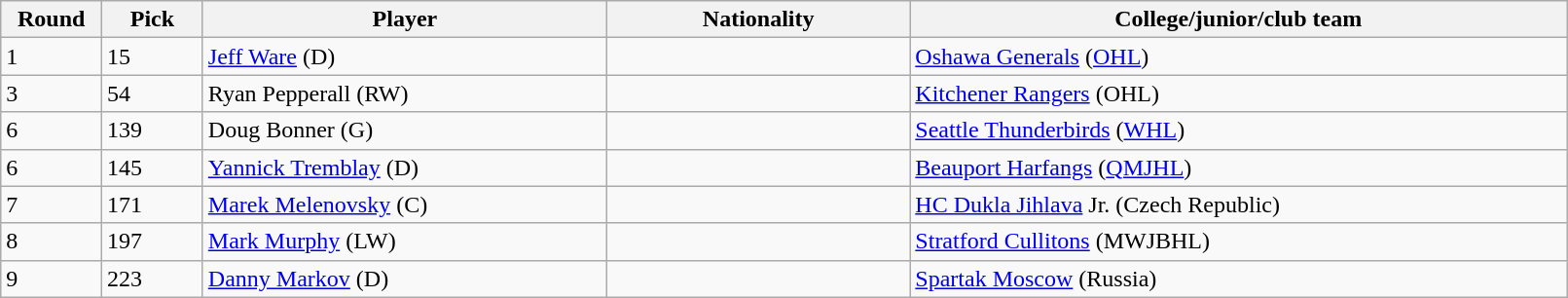<table class="wikitable">
<tr>
<th bgcolor="#DDDDFF" width="5%">Round</th>
<th bgcolor="#DDDDFF" width="5%">Pick</th>
<th bgcolor="#DDDDFF" width="20%">Player</th>
<th bgcolor="#DDDDFF" width="15%">Nationality</th>
<th bgcolor="#DDDDFF" width="32.5%">College/junior/club team</th>
</tr>
<tr>
<td>1</td>
<td>15</td>
<td><a href='#'>Jeff Ware</a> (D)</td>
<td></td>
<td><a href='#'>Oshawa Generals</a> (<a href='#'>OHL</a>)</td>
</tr>
<tr>
<td>3</td>
<td>54</td>
<td>Ryan Pepperall (RW)</td>
<td></td>
<td><a href='#'>Kitchener Rangers</a> (OHL)</td>
</tr>
<tr>
<td>6</td>
<td>139</td>
<td>Doug Bonner (G)</td>
<td></td>
<td><a href='#'>Seattle Thunderbirds</a> (<a href='#'>WHL</a>)</td>
</tr>
<tr>
<td>6</td>
<td>145</td>
<td><a href='#'>Yannick Tremblay</a> (D)</td>
<td></td>
<td><a href='#'>Beauport Harfangs</a> (<a href='#'>QMJHL</a>)</td>
</tr>
<tr>
<td>7</td>
<td>171</td>
<td><a href='#'>Marek Melenovsky</a> (C)</td>
<td></td>
<td><a href='#'>HC Dukla Jihlava</a> Jr. (Czech Republic)</td>
</tr>
<tr>
<td>8</td>
<td>197</td>
<td><a href='#'>Mark Murphy</a> (LW)</td>
<td></td>
<td><a href='#'>Stratford Cullitons</a> (MWJBHL)</td>
</tr>
<tr>
<td>9</td>
<td>223</td>
<td><a href='#'>Danny Markov</a> (D)</td>
<td></td>
<td><a href='#'>Spartak Moscow</a> (Russia)</td>
</tr>
</table>
